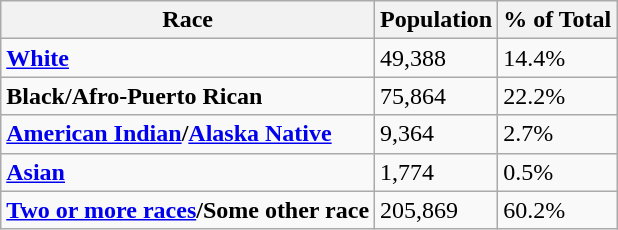<table class="wikitable floatright">
<tr>
<th>Race</th>
<th>Population</th>
<th>% of Total</th>
</tr>
<tr>
<td><strong><a href='#'>White</a></strong></td>
<td>49,388</td>
<td>14.4%</td>
</tr>
<tr>
<td><strong>Black/Afro-Puerto Rican</strong></td>
<td>75,864</td>
<td>22.2%</td>
</tr>
<tr>
<td><strong><a href='#'>American Indian</a>/<a href='#'>Alaska Native</a></strong></td>
<td>9,364</td>
<td>2.7%</td>
</tr>
<tr>
<td><strong><a href='#'>Asian</a></strong></td>
<td>1,774</td>
<td>0.5%</td>
</tr>
<tr>
<td><strong><a href='#'>Two or more races</a>/Some other race</strong></td>
<td>205,869</td>
<td>60.2%</td>
</tr>
</table>
